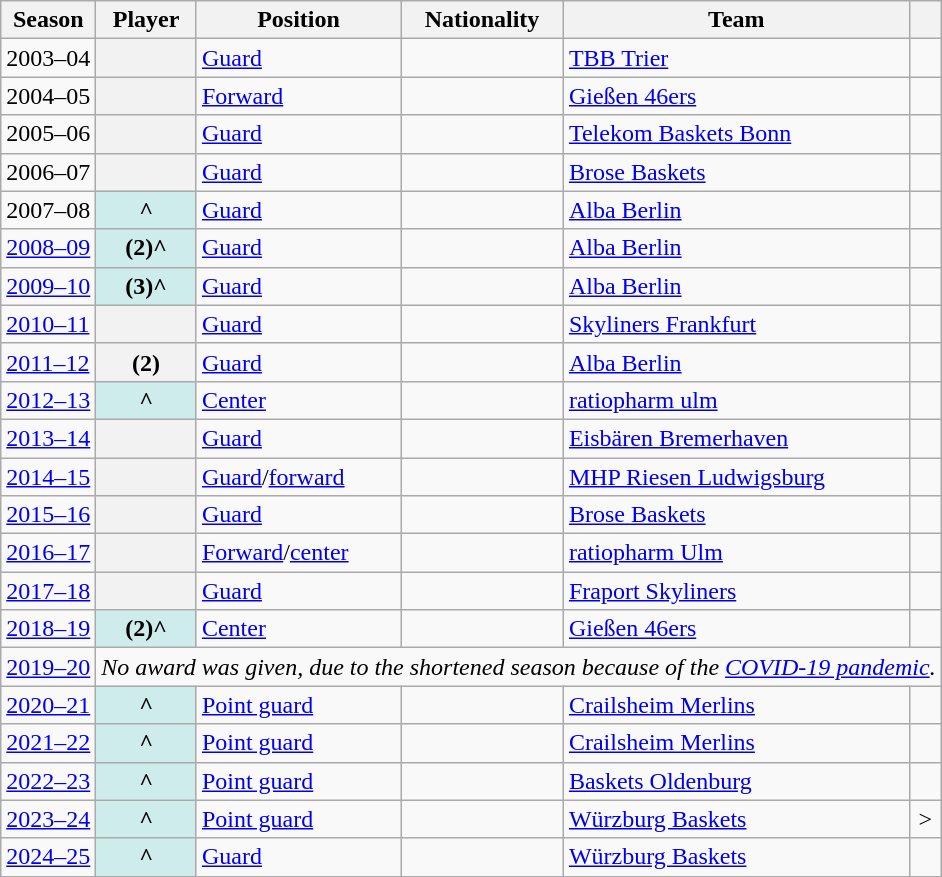<table class="wikitable plainrowheaders sortable" summary="Season (sortable), Player (sortable), Position (sortable), Team (sortable), and References">
<tr>
<th scope="col">Season</th>
<th scope="col">Player</th>
<th scope="col">Position</th>
<th scope="col">Nationality</th>
<th scope="col">Team</th>
<th scope="col" class="unsortable"></th>
</tr>
<tr>
<td>2003–04</td>
<th scope="row"></th>
<td><a href='#'>Guard</a></td>
<td></td>
<td><a href='#'>TBB Trier</a></td>
<td align=center></td>
</tr>
<tr>
<td>2004–05</td>
<th scope="row"></th>
<td><a href='#'>Forward</a></td>
<td></td>
<td><a href='#'>Gießen 46ers</a></td>
<td align=center></td>
</tr>
<tr>
<td>2005–06</td>
<th scope="row"></th>
<td><a href='#'>Guard</a></td>
<td></td>
<td><a href='#'>Telekom Baskets Bonn</a></td>
<td align=center></td>
</tr>
<tr>
<td>2006–07</td>
<th scope="row"></th>
<td><a href='#'>Guard</a></td>
<td></td>
<td><a href='#'>Brose Baskets</a></td>
<td align=center></td>
</tr>
<tr>
<td>2007–08</td>
<th scope="row" style="background:#cfecec;">^</th>
<td><a href='#'>Guard</a></td>
<td></td>
<td><a href='#'>Alba Berlin</a></td>
<td align=center></td>
</tr>
<tr>
<td><a href='#'>2008–09</a></td>
<th scope="row" style="background:#cfecec;"> (2)^</th>
<td><a href='#'>Guard</a></td>
<td></td>
<td><a href='#'>Alba Berlin</a></td>
<td align=center></td>
</tr>
<tr>
<td><a href='#'>2009–10</a></td>
<th scope="row" style="background:#cfecec;"> (3)^</th>
<td><a href='#'>Guard</a></td>
<td></td>
<td><a href='#'>Alba Berlin</a></td>
<td align=center></td>
</tr>
<tr>
<td><a href='#'>2010–11</a></td>
<th scope="row"></th>
<td><a href='#'>Guard</a></td>
<td></td>
<td><a href='#'>Skyliners Frankfurt</a></td>
<td align=center></td>
</tr>
<tr>
<td><a href='#'>2011–12</a></td>
<th scope="row"> (2)</th>
<td><a href='#'>Guard</a></td>
<td></td>
<td><a href='#'>Alba Berlin</a></td>
<td align=center></td>
</tr>
<tr>
<td><a href='#'>2012–13</a></td>
<th scope="row" style="background:#cfecec;">^</th>
<td><a href='#'>Center</a></td>
<td></td>
<td><a href='#'>ratiopharm ulm</a></td>
<td align=center></td>
</tr>
<tr>
<td><a href='#'>2013–14</a></td>
<th scope="row"></th>
<td><a href='#'>Guard</a></td>
<td></td>
<td><a href='#'>Eisbären Bremerhaven</a></td>
<td align=center></td>
</tr>
<tr>
<td><a href='#'>2014–15</a></td>
<th scope="row"></th>
<td><a href='#'>Guard</a>/<a href='#'>forward</a></td>
<td></td>
<td><a href='#'>MHP Riesen Ludwigsburg</a></td>
<td align=center></td>
</tr>
<tr>
<td><a href='#'>2015–16</a></td>
<th scope="row"></th>
<td><a href='#'>Guard</a></td>
<td></td>
<td><a href='#'>Brose Baskets</a></td>
<td align=center></td>
</tr>
<tr>
<td><a href='#'>2016–17</a></td>
<th scope="row"></th>
<td><a href='#'>Forward</a>/<a href='#'>center</a></td>
<td></td>
<td><a href='#'>ratiopharm Ulm</a></td>
<td align=center></td>
</tr>
<tr>
<td><a href='#'>2017–18</a></td>
<th scope="row"></th>
<td><a href='#'>Guard</a></td>
<td></td>
<td><a href='#'>Fraport Skyliners</a></td>
<td align=center></td>
</tr>
<tr>
<td><a href='#'>2018–19</a></td>
<th scope="row" style="background:#cfecec;"> (2)^</th>
<td><a href='#'>Center</a></td>
<td></td>
<td><a href='#'>Gießen 46ers</a></td>
<td align=center></td>
</tr>
<tr>
<td><a href='#'>2019–20</a></td>
<td colspan=5 align=center><em>No award was given, due to the shortened season because of the <a href='#'>COVID-19 pandemic</a>.</em></td>
</tr>
<tr>
<td><a href='#'>2020–21</a></td>
<th scope="row" style="background-color:#CFECEC;">^</th>
<td><a href='#'>Point guard</a></td>
<td></td>
<td><a href='#'>Crailsheim Merlins</a></td>
<td align=center></td>
</tr>
<tr>
<td><a href='#'>2021–22</a></td>
<th scope="row" style="background-color:#CFECEC;">^</th>
<td><a href='#'>Point guard</a></td>
<td></td>
<td><a href='#'>Crailsheim Merlins</a></td>
<td align=center></td>
</tr>
<tr>
<td><a href='#'>2022–23</a></td>
<th scope="row" style="background-color:#CFECEC;">^</th>
<td><a href='#'>Point guard</a></td>
<td></td>
<td><a href='#'>Baskets Oldenburg</a></td>
<td align=center></td>
</tr>
<tr>
<td><a href='#'>2023–24</a></td>
<th scope="row" style="background-color:#CFECEC;">^</th>
<td><a href='#'>Point guard</a></td>
<td></td>
<td><a href='#'>Würzburg Baskets</a></td>
<td align=center>></td>
</tr>
<tr>
<td><a href='#'>2024–25</a></td>
<th scope="row" style="background-color:#CFECEC;">^</th>
<td><a href='#'>Guard</a></td>
<td></td>
<td><a href='#'>Würzburg Baskets</a></td>
<td align=center></td>
</tr>
</table>
